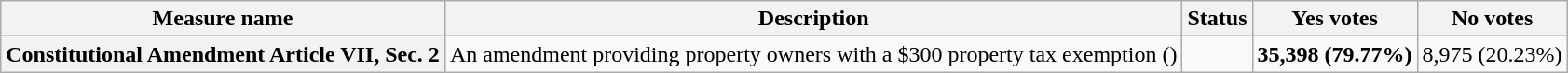<table class="wikitable sortable plainrowheaders">
<tr>
<th scope=col>Measure name</th>
<th scope=col class=unsortable>Description</th>
<th scope=col>Status</th>
<th scope=col>Yes votes</th>
<th scope=col>No votes</th>
</tr>
<tr>
<th scope=row>Constitutional Amendment Article VII, Sec. 2</th>
<td>An amendment providing property owners with a $300 property tax exemption ()</td>
<td></td>
<td><strong>35,398 (79.77%)</strong></td>
<td>8,975 (20.23%)</td>
</tr>
</table>
